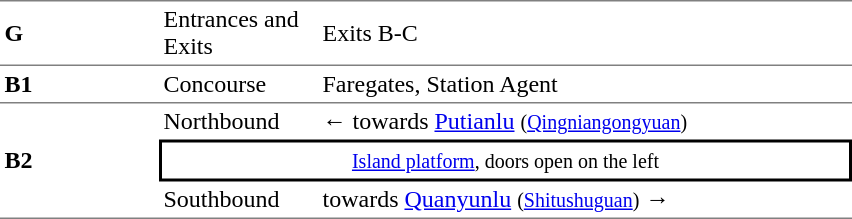<table cellspacing=0 cellpadding=3>
<tr>
<td style="border-top:solid 1px gray;border-bottom:solid 1px gray;" width=100><strong>G</strong></td>
<td style="border-top:solid 1px gray;border-bottom:solid 1px gray;" width=100>Entrances and Exits</td>
<td style="border-top:solid 1px gray;border-bottom:solid 1px gray;" width=350>Exits B-C</td>
</tr>
<tr>
<td style="border-bottom:solid 1px gray;"><strong>B1</strong></td>
<td style="border-bottom:solid 1px gray;">Concourse</td>
<td style="border-bottom:solid 1px gray;">Faregates, Station Agent</td>
</tr>
<tr>
<td style="border-bottom:solid 1px gray;" rowspan=3><strong>B2</strong></td>
<td>Northbound</td>
<td>←  towards <a href='#'>Putianlu</a> <small>(<a href='#'>Qingniangongyuan</a>)</small></td>
</tr>
<tr>
<td style="border-right:solid 2px black;border-left:solid 2px black;border-top:solid 2px black;border-bottom:solid 2px black;text-align:center;" colspan=2><small><a href='#'>Island platform</a>, doors open on the left</small></td>
</tr>
<tr>
<td style="border-bottom:solid 1px gray;">Southbound</td>
<td style="border-bottom:solid 1px gray;">  towards <a href='#'>Quanyunlu</a> <small>(<a href='#'>Shitushuguan</a>)</small> →</td>
</tr>
</table>
